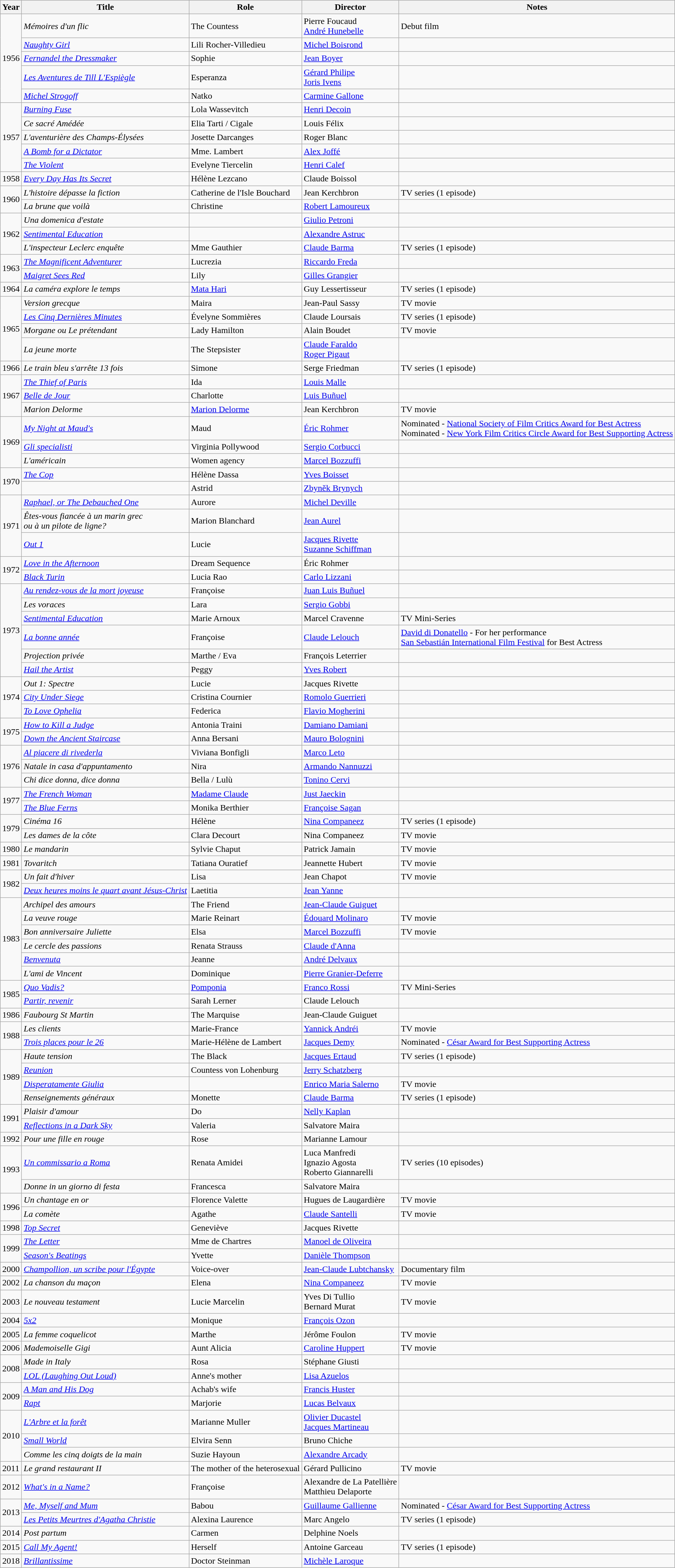<table class="wikitable sortable">
<tr>
<th>Year</th>
<th>Title</th>
<th>Role</th>
<th>Director</th>
<th class="unsortable">Notes</th>
</tr>
<tr>
<td rowspan=5>1956</td>
<td><em>Mémoires d'un flic</em></td>
<td>The Countess</td>
<td>Pierre Foucaud<br><a href='#'>André Hunebelle</a></td>
<td>Debut film</td>
</tr>
<tr>
<td><em><a href='#'>Naughty Girl</a></em></td>
<td>Lili Rocher-Villedieu</td>
<td><a href='#'>Michel Boisrond</a></td>
<td></td>
</tr>
<tr>
<td><em><a href='#'>Fernandel the Dressmaker</a></em></td>
<td>Sophie</td>
<td><a href='#'>Jean Boyer</a></td>
<td></td>
</tr>
<tr>
<td><em><a href='#'>Les Aventures de Till L'Espiègle</a></em></td>
<td>Esperanza</td>
<td><a href='#'>Gérard Philipe</a><br><a href='#'>Joris Ivens</a></td>
<td></td>
</tr>
<tr>
<td><em><a href='#'>Michel Strogoff</a></em></td>
<td>Natko</td>
<td><a href='#'>Carmine Gallone</a></td>
<td></td>
</tr>
<tr>
<td rowspan=5>1957</td>
<td><em><a href='#'>Burning Fuse</a></em></td>
<td>Lola Wassevitch</td>
<td><a href='#'>Henri Decoin</a></td>
<td></td>
</tr>
<tr>
<td><em>Ce sacré Amédée</em></td>
<td>Elia Tarti / Cigale</td>
<td>Louis Félix</td>
<td></td>
</tr>
<tr>
<td><em>L'aventurière des Champs-Élysées</em></td>
<td>Josette Darcanges</td>
<td>Roger Blanc</td>
<td></td>
</tr>
<tr>
<td><em><a href='#'>A Bomb for a Dictator</a></em></td>
<td>Mme. Lambert</td>
<td><a href='#'>Alex Joffé</a></td>
<td></td>
</tr>
<tr>
<td><em><a href='#'>The Violent</a></em></td>
<td>Evelyne Tiercelin</td>
<td><a href='#'>Henri Calef</a></td>
<td></td>
</tr>
<tr>
<td rowspan=1>1958</td>
<td><em><a href='#'>Every Day Has Its Secret</a></em></td>
<td>Hélène Lezcano</td>
<td>Claude Boissol</td>
<td></td>
</tr>
<tr>
<td rowspan=2>1960</td>
<td><em>L'histoire dépasse la fiction</em></td>
<td>Catherine de l'Isle Bouchard</td>
<td>Jean Kerchbron</td>
<td>TV series (1 episode)</td>
</tr>
<tr>
<td><em>La brune que voilà</em></td>
<td>Christine</td>
<td><a href='#'>Robert Lamoureux</a></td>
<td></td>
</tr>
<tr>
<td rowspan=3>1962</td>
<td><em>Una domenica d'estate</em></td>
<td></td>
<td><a href='#'>Giulio Petroni</a></td>
<td></td>
</tr>
<tr>
<td><em><a href='#'>Sentimental Education</a></em></td>
<td></td>
<td><a href='#'>Alexandre Astruc</a></td>
<td></td>
</tr>
<tr>
<td><em>L'inspecteur Leclerc enquête</em></td>
<td>Mme Gauthier</td>
<td><a href='#'>Claude Barma</a></td>
<td>TV series (1 episode)</td>
</tr>
<tr>
<td rowspan=2>1963</td>
<td><em><a href='#'>The Magnificent Adventurer</a></em></td>
<td>Lucrezia</td>
<td><a href='#'>Riccardo Freda</a></td>
<td></td>
</tr>
<tr>
<td><em><a href='#'>Maigret Sees Red</a></em></td>
<td>Lily</td>
<td><a href='#'>Gilles Grangier</a></td>
<td></td>
</tr>
<tr>
<td rowspan=1>1964</td>
<td><em>La caméra explore le temps</em></td>
<td><a href='#'>Mata Hari</a></td>
<td>Guy Lessertisseur</td>
<td>TV series (1 episode)</td>
</tr>
<tr>
<td rowspan=4>1965</td>
<td><em>Version grecque</em></td>
<td>Maira</td>
<td>Jean-Paul Sassy</td>
<td>TV movie</td>
</tr>
<tr>
<td><em><a href='#'>Les Cinq Dernières Minutes</a></em></td>
<td>Évelyne Sommières</td>
<td>Claude Loursais</td>
<td>TV series (1 episode)</td>
</tr>
<tr>
<td><em>Morgane ou Le prétendant</em></td>
<td>Lady Hamilton</td>
<td>Alain Boudet</td>
<td>TV movie</td>
</tr>
<tr>
<td><em>La jeune morte</em></td>
<td>The Stepsister</td>
<td><a href='#'>Claude Faraldo</a><br><a href='#'>Roger Pigaut</a></td>
<td></td>
</tr>
<tr>
<td rowspan=1>1966</td>
<td><em>Le train bleu s'arrête 13 fois</em></td>
<td>Simone</td>
<td>Serge Friedman</td>
<td>TV series (1 episode)</td>
</tr>
<tr>
<td rowspan=3>1967</td>
<td><em><a href='#'>The Thief of Paris</a></em></td>
<td>Ida</td>
<td><a href='#'>Louis Malle</a></td>
<td></td>
</tr>
<tr>
<td><em><a href='#'>Belle de Jour</a></em></td>
<td>Charlotte</td>
<td><a href='#'>Luis Buñuel</a></td>
<td></td>
</tr>
<tr>
<td><em>Marion Delorme</em></td>
<td><a href='#'>Marion Delorme</a></td>
<td>Jean Kerchbron</td>
<td>TV movie</td>
</tr>
<tr>
<td rowspan=3>1969</td>
<td><em><a href='#'>My Night at Maud's</a></em></td>
<td>Maud</td>
<td><a href='#'>Éric Rohmer</a></td>
<td>Nominated - <a href='#'>National Society of Film Critics Award for Best Actress</a><br>Nominated - <a href='#'>New York Film Critics Circle Award for Best Supporting Actress</a></td>
</tr>
<tr>
<td><em><a href='#'>Gli specialisti</a></em></td>
<td>Virginia Pollywood</td>
<td><a href='#'>Sergio Corbucci</a></td>
<td></td>
</tr>
<tr>
<td><em>L'américain</em></td>
<td>Women agency</td>
<td><a href='#'>Marcel Bozzuffi</a></td>
<td></td>
</tr>
<tr>
<td rowspan=2>1970</td>
<td><em><a href='#'>The Cop</a></em></td>
<td>Hélène Dassa</td>
<td><a href='#'>Yves Boisset</a></td>
<td></td>
</tr>
<tr>
<td><em></em></td>
<td>Astrid</td>
<td><a href='#'>Zbyněk Brynych</a></td>
<td></td>
</tr>
<tr>
<td rowspan=3>1971</td>
<td><em><a href='#'>Raphael, or The Debauched One</a></em></td>
<td>Aurore</td>
<td><a href='#'>Michel Deville</a></td>
<td></td>
</tr>
<tr>
<td><em>Êtes-vous fiancée à un marin grec<br> ou à un pilote de ligne?</em></td>
<td>Marion Blanchard</td>
<td><a href='#'>Jean Aurel</a></td>
<td></td>
</tr>
<tr>
<td><em><a href='#'>Out 1</a></em></td>
<td>Lucie</td>
<td><a href='#'>Jacques Rivette</a><br><a href='#'>Suzanne Schiffman</a></td>
<td></td>
</tr>
<tr>
<td rowspan=2>1972</td>
<td><em><a href='#'>Love in the Afternoon</a></em></td>
<td>Dream Sequence</td>
<td>Éric Rohmer</td>
<td></td>
</tr>
<tr>
<td><em><a href='#'>Black Turin</a></em></td>
<td>Lucia Rao</td>
<td><a href='#'>Carlo Lizzani</a></td>
<td></td>
</tr>
<tr>
<td rowspan=6>1973</td>
<td><em><a href='#'>Au rendez-vous de la mort joyeuse</a></em></td>
<td>Françoise</td>
<td><a href='#'>Juan Luis Buñuel</a></td>
<td></td>
</tr>
<tr>
<td><em>Les voraces</em></td>
<td>Lara</td>
<td><a href='#'>Sergio Gobbi</a></td>
<td></td>
</tr>
<tr>
<td><em><a href='#'>Sentimental Education</a></em></td>
<td>Marie Arnoux</td>
<td>Marcel Cravenne</td>
<td>TV Mini-Series</td>
</tr>
<tr>
<td><em><a href='#'>La bonne année</a></em></td>
<td>Françoise</td>
<td><a href='#'>Claude Lelouch</a></td>
<td><a href='#'>David di Donatello</a> - For her performance<br><a href='#'>San Sebastián International Film Festival</a> for Best Actress</td>
</tr>
<tr>
<td><em>Projection privée</em></td>
<td>Marthe / Eva</td>
<td>François Leterrier</td>
<td></td>
</tr>
<tr>
<td><em><a href='#'>Hail the Artist</a></em></td>
<td>Peggy</td>
<td><a href='#'>Yves Robert</a></td>
<td></td>
</tr>
<tr>
<td rowspan=3>1974</td>
<td><em>Out 1: Spectre</em></td>
<td>Lucie</td>
<td>Jacques Rivette</td>
<td></td>
</tr>
<tr>
<td><em><a href='#'>City Under Siege</a></em></td>
<td>Cristina Cournier</td>
<td><a href='#'>Romolo Guerrieri</a></td>
<td></td>
</tr>
<tr>
<td><em><a href='#'>To Love Ophelia</a></em></td>
<td>Federica</td>
<td><a href='#'>Flavio Mogherini</a></td>
<td></td>
</tr>
<tr>
<td rowspan=2>1975</td>
<td><em><a href='#'>How to Kill a Judge</a></em></td>
<td>Antonia Traini</td>
<td><a href='#'>Damiano Damiani</a></td>
<td></td>
</tr>
<tr>
<td><em><a href='#'>Down the Ancient Staircase</a></em></td>
<td>Anna Bersani</td>
<td><a href='#'>Mauro Bolognini</a></td>
<td></td>
</tr>
<tr>
<td rowspan=3>1976</td>
<td><em><a href='#'>Al piacere di rivederla</a></em></td>
<td>Viviana Bonfigli</td>
<td><a href='#'>Marco Leto</a></td>
<td></td>
</tr>
<tr>
<td><em>Natale in casa d'appuntamento</em></td>
<td>Nira</td>
<td><a href='#'>Armando Nannuzzi</a></td>
<td></td>
</tr>
<tr>
<td><em>Chi dice donna, dice donna</em></td>
<td>Bella / Lulù</td>
<td><a href='#'>Tonino Cervi</a></td>
<td></td>
</tr>
<tr>
<td rowspan=2>1977</td>
<td><em><a href='#'>The French Woman</a></em></td>
<td><a href='#'>Madame Claude</a></td>
<td><a href='#'>Just Jaeckin</a></td>
<td></td>
</tr>
<tr>
<td><em><a href='#'>The Blue Ferns</a></em></td>
<td>Monika Berthier</td>
<td><a href='#'>Françoise Sagan</a></td>
<td></td>
</tr>
<tr>
<td rowspan=2>1979</td>
<td><em>Cinéma 16</em></td>
<td>Hélène</td>
<td><a href='#'>Nina Companeez</a></td>
<td>TV series (1 episode)</td>
</tr>
<tr>
<td><em>Les dames de la côte</em></td>
<td>Clara Decourt</td>
<td>Nina Companeez</td>
<td>TV movie</td>
</tr>
<tr>
<td rowspan=1>1980</td>
<td><em>Le mandarin</em></td>
<td>Sylvie Chaput</td>
<td>Patrick Jamain</td>
<td>TV movie</td>
</tr>
<tr>
<td rowspan=1>1981</td>
<td><em>Tovaritch</em></td>
<td>Tatiana Ouratief</td>
<td>Jeannette Hubert</td>
<td>TV movie</td>
</tr>
<tr>
<td rowspan=2>1982</td>
<td><em>Un fait d'hiver</em></td>
<td>Lisa</td>
<td>Jean Chapot</td>
<td>TV movie</td>
</tr>
<tr>
<td><em><a href='#'>Deux heures moins le quart avant Jésus-Christ</a></em></td>
<td>Laetitia</td>
<td><a href='#'>Jean Yanne</a></td>
<td></td>
</tr>
<tr>
<td rowspan=6>1983</td>
<td><em>Archipel des amours</em></td>
<td>The Friend</td>
<td><a href='#'>Jean-Claude Guiguet</a></td>
<td></td>
</tr>
<tr>
<td><em>La veuve rouge</em></td>
<td>Marie Reinart</td>
<td><a href='#'>Édouard Molinaro</a></td>
<td>TV movie</td>
</tr>
<tr>
<td><em>Bon anniversaire Juliette</em></td>
<td>Elsa</td>
<td><a href='#'>Marcel Bozzuffi</a></td>
<td>TV movie</td>
</tr>
<tr>
<td><em>Le cercle des passions</em></td>
<td>Renata Strauss</td>
<td><a href='#'>Claude d'Anna</a></td>
<td></td>
</tr>
<tr>
<td><em><a href='#'>Benvenuta</a></em></td>
<td>Jeanne</td>
<td><a href='#'>André Delvaux</a></td>
<td></td>
</tr>
<tr>
<td><em>L'ami de Vincent</em></td>
<td>Dominique</td>
<td><a href='#'>Pierre Granier-Deferre</a></td>
<td></td>
</tr>
<tr>
<td rowspan=2>1985</td>
<td><em><a href='#'>Quo Vadis?</a></em></td>
<td><a href='#'>Pomponia</a></td>
<td><a href='#'>Franco Rossi</a></td>
<td>TV Mini-Series</td>
</tr>
<tr>
<td><em><a href='#'>Partir, revenir</a></em></td>
<td>Sarah Lerner</td>
<td>Claude Lelouch</td>
<td></td>
</tr>
<tr>
<td rowspan=1>1986</td>
<td><em>Faubourg St Martin</em></td>
<td>The Marquise</td>
<td>Jean-Claude Guiguet</td>
<td></td>
</tr>
<tr>
<td rowspan=2>1988</td>
<td><em>Les clients</em></td>
<td>Marie-France</td>
<td><a href='#'>Yannick Andréi</a></td>
<td>TV movie</td>
</tr>
<tr>
<td><em><a href='#'>Trois places pour le 26</a></em></td>
<td>Marie-Hélène de Lambert</td>
<td><a href='#'>Jacques Demy</a></td>
<td>Nominated - <a href='#'>César Award for Best Supporting Actress</a></td>
</tr>
<tr>
<td rowspan=4>1989</td>
<td><em>Haute tension</em></td>
<td>The Black</td>
<td><a href='#'>Jacques Ertaud</a></td>
<td>TV series (1 episode)</td>
</tr>
<tr>
<td><em><a href='#'>Reunion</a></em></td>
<td>Countess von Lohenburg</td>
<td><a href='#'>Jerry Schatzberg</a></td>
<td></td>
</tr>
<tr>
<td><em><a href='#'>Disperatamente Giulia</a></em></td>
<td></td>
<td><a href='#'>Enrico Maria Salerno</a></td>
<td>TV movie</td>
</tr>
<tr>
<td><em>Renseignements généraux</em></td>
<td>Monette</td>
<td><a href='#'>Claude Barma</a></td>
<td>TV series (1 episode)</td>
</tr>
<tr>
<td rowspan=2>1991</td>
<td><em>Plaisir d'amour</em></td>
<td>Do</td>
<td><a href='#'>Nelly Kaplan</a></td>
<td></td>
</tr>
<tr>
<td><em><a href='#'>Reflections in a Dark Sky</a></em></td>
<td>Valeria</td>
<td>Salvatore Maira</td>
<td></td>
</tr>
<tr>
<td rowspan=1>1992</td>
<td><em>Pour une fille en rouge</em></td>
<td>Rose</td>
<td>Marianne Lamour</td>
<td></td>
</tr>
<tr>
<td rowspan=2>1993</td>
<td><em><a href='#'>Un commissario a Roma</a></em></td>
<td>Renata Amidei</td>
<td>Luca Manfredi<br>Ignazio Agosta<br>Roberto Giannarelli</td>
<td>TV series (10 episodes)</td>
</tr>
<tr>
<td><em>Donne in un giorno di festa</em></td>
<td>Francesca</td>
<td>Salvatore Maira</td>
<td></td>
</tr>
<tr>
<td rowspan=2>1996</td>
<td><em>Un chantage en or</em></td>
<td>Florence Valette</td>
<td>Hugues de Laugardière</td>
<td>TV movie</td>
</tr>
<tr>
<td><em>La comète</em></td>
<td>Agathe</td>
<td><a href='#'>Claude Santelli</a></td>
<td>TV movie</td>
</tr>
<tr>
<td rowspan=1>1998</td>
<td><em><a href='#'>Top Secret</a></em></td>
<td>Geneviève</td>
<td>Jacques Rivette</td>
<td></td>
</tr>
<tr>
<td rowspan=2>1999</td>
<td><em><a href='#'>The Letter</a></em></td>
<td>Mme de Chartres</td>
<td><a href='#'>Manoel de Oliveira</a></td>
<td></td>
</tr>
<tr>
<td><em><a href='#'>Season's Beatings</a></em></td>
<td>Yvette</td>
<td><a href='#'>Danièle Thompson</a></td>
<td></td>
</tr>
<tr>
<td>2000</td>
<td><em><a href='#'>Champollion, un scribe pour l'Égypte</a></em></td>
<td>Voice-over</td>
<td><a href='#'>Jean-Claude Lubtchansky</a></td>
<td>Documentary film</td>
</tr>
<tr>
<td rowspan=1>2002</td>
<td><em>La chanson du maçon</em></td>
<td>Elena</td>
<td><a href='#'>Nina Companeez</a></td>
<td>TV movie</td>
</tr>
<tr>
<td rowspan=1>2003</td>
<td><em>Le nouveau testament</em></td>
<td>Lucie Marcelin</td>
<td>Yves Di Tullio<br>Bernard Murat</td>
<td>TV movie</td>
</tr>
<tr>
<td rowspan=1>2004</td>
<td><em><a href='#'>5x2</a></em></td>
<td>Monique</td>
<td><a href='#'>François Ozon</a></td>
<td></td>
</tr>
<tr>
<td rowspan=1>2005</td>
<td><em>La femme coquelicot</em></td>
<td>Marthe</td>
<td>Jérôme Foulon</td>
<td>TV movie</td>
</tr>
<tr>
<td rowspan=1>2006</td>
<td><em>Mademoiselle Gigi</em></td>
<td>Aunt Alicia</td>
<td><a href='#'>Caroline Huppert</a></td>
<td>TV movie</td>
</tr>
<tr>
<td rowspan=2>2008</td>
<td><em>Made in Italy</em></td>
<td>Rosa</td>
<td>Stéphane Giusti</td>
<td></td>
</tr>
<tr>
<td><em><a href='#'>LOL (Laughing Out Loud)</a></em></td>
<td>Anne's mother</td>
<td><a href='#'>Lisa Azuelos</a></td>
<td></td>
</tr>
<tr>
<td rowspan=2>2009</td>
<td><em><a href='#'>A Man and His Dog</a></em></td>
<td>Achab's wife</td>
<td><a href='#'>Francis Huster</a></td>
<td></td>
</tr>
<tr>
<td><em><a href='#'>Rapt</a></em></td>
<td>Marjorie</td>
<td><a href='#'>Lucas Belvaux</a></td>
<td></td>
</tr>
<tr>
<td rowspan=3>2010</td>
<td><em><a href='#'>L'Arbre et la forêt</a></em></td>
<td>Marianne Muller</td>
<td><a href='#'>Olivier Ducastel</a><br><a href='#'>Jacques Martineau</a></td>
<td></td>
</tr>
<tr>
<td><em><a href='#'>Small World</a></em></td>
<td>Elvira Senn</td>
<td>Bruno Chiche</td>
<td></td>
</tr>
<tr>
<td><em>Comme les cinq doigts de la main</em></td>
<td>Suzie Hayoun</td>
<td><a href='#'>Alexandre Arcady</a></td>
<td></td>
</tr>
<tr>
<td rowspan=1>2011</td>
<td><em>Le grand restaurant II</em></td>
<td>The mother of the heterosexual</td>
<td>Gérard Pullicino</td>
<td>TV movie</td>
</tr>
<tr>
<td rowspan=1>2012</td>
<td><em><a href='#'>What's in a Name?</a></em></td>
<td>Françoise</td>
<td>Alexandre de La Patellière<br>Matthieu Delaporte</td>
<td></td>
</tr>
<tr>
<td rowspan=2>2013</td>
<td><em><a href='#'>Me, Myself and Mum</a></em></td>
<td>Babou</td>
<td><a href='#'>Guillaume Gallienne</a></td>
<td>Nominated - <a href='#'>César Award for Best Supporting Actress</a></td>
</tr>
<tr>
<td><em><a href='#'>Les Petits Meurtres d'Agatha Christie</a></em></td>
<td>Alexina Laurence</td>
<td>Marc Angelo</td>
<td>TV series (1 episode)</td>
</tr>
<tr>
<td rowspan=1>2014</td>
<td><em>Post partum</em></td>
<td>Carmen</td>
<td>Delphine Noels</td>
<td></td>
</tr>
<tr>
<td rowspan=1>2015</td>
<td><em><a href='#'>Call My Agent!</a></em></td>
<td>Herself</td>
<td>Antoine Garceau</td>
<td>TV series (1 episode)</td>
</tr>
<tr>
<td rowspan=1>2018</td>
<td><em><a href='#'>Brillantissime</a></em></td>
<td>Doctor Steinman</td>
<td><a href='#'>Michèle Laroque</a></td>
<td></td>
</tr>
</table>
